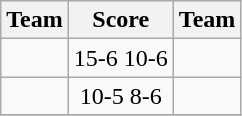<table class=wikitable style="border:1px solid #AAAAAA;">
<tr>
<th>Team</th>
<th>Score</th>
<th>Team</th>
</tr>
<tr>
<td><strong></strong></td>
<td align="center">15-6 10-6</td>
<td></td>
</tr>
<tr>
<td><strong></strong></td>
<td align="center">10-5 8-6</td>
<td></td>
</tr>
<tr>
</tr>
</table>
